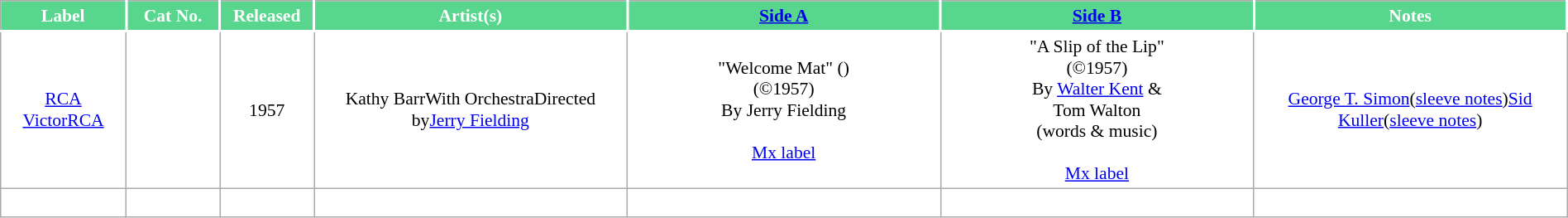<table class="wikitable collapsible sortable" border="0" cellpadding="1" style="color: black; background-color: #FFFFFF; font-size: 90%; width:100%">
<tr style="color:white">
<th scope="col" style="background-color:#58d68d; border: solid white; border-width: 0px 2px 2px 0px">Label</th>
<th scope="col" style="background-color:#58d68d; border: solid white; border-width: 0px 2px 2px 0px">Cat No.</th>
<th scope="col" style="background-color:#58d68d; border: solid white; border-width: 0px 2px 2px 0px">Released</th>
<th scope="col" style="background-color:#58d68d; border: solid white; border-width: 0px 2px 2px 0px">Artist(s)</th>
<th scope="col" style="background-color:#58d68d; border: solid white; border-width: 0px 2px 2px 0px"><a href='#'>Side A</a></th>
<th scope="col" style="background-color:#58d68d; border: solid white; border-width: 0px 2px 2px 0px"><a href='#'>Side B</a></th>
<th scope="col" style="background-color:#58d68d; border: solid white; border-width: 0px 2px 2px 0px">Notes</th>
</tr>
<tr>
<td width="8%;" style="text-align:center;" ><a href='#'>RCA Victor</a><a href='#'>RCA</a></td>
<td width="6%;" style="text-align:center;" data-sort-value="1" ></td>
<td width="6%;" style="text-align:center" >1957</td>
<td width="20%;" style="text-align:center;" data-sort-value="kathy barr">Kathy BarrWith OrchestraDirected by<a href='#'>Jerry Fielding</a></td>
<td width="20%;" style="text-align:center" >"Welcome Mat" ()<br>(©1957)<br>By Jerry Fielding<br><br><a href='#'>Mx label</a> </td>
<td width="20%;" style="text-align:center" >"A Slip of the Lip"<br>(©1957)<br>By <a href='#'>Walter Kent</a> &<br>Tom Walton<br>(words & music)<br>      <br><a href='#'>Mx label</a> </td>
<td width="20%" style="text-align:center" ><a href='#'>George T. Simon</a>(<a href='#'>sleeve notes</a>)<a href='#'>Sid Kuller</a>(<a href='#'>sleeve notes</a>)</td>
</tr>
<tr>
<td width="8%" ></td>
<td width="6%" data-sort-value="2" ></td>
<td width="6%" ></td>
<td width="20%;" data-sort-value="dessert song" ></td>
<td width="20%;" ><br></td>
<td width="20%;" ><br></td>
<td width="20%" ></td>
</tr>
</table>
